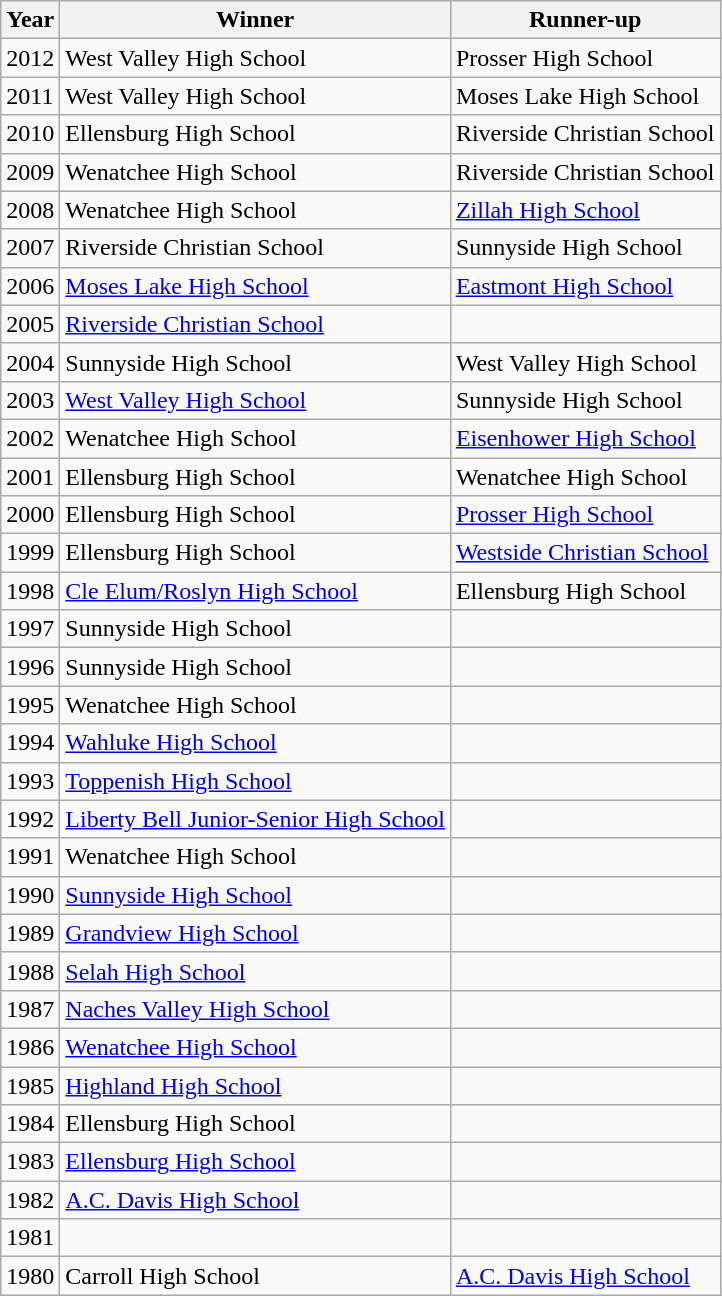<table class="wikitable sortable">
<tr>
<th>Year</th>
<th>Winner</th>
<th>Runner-up</th>
</tr>
<tr>
<td>2012</td>
<td>West Valley High School</td>
<td>Prosser High School</td>
</tr>
<tr>
<td>2011</td>
<td>West Valley High School</td>
<td>Moses Lake High School</td>
</tr>
<tr>
<td>2010</td>
<td>Ellensburg High School</td>
<td>Riverside Christian School</td>
</tr>
<tr>
<td>2009</td>
<td>Wenatchee High School</td>
<td>Riverside Christian School</td>
</tr>
<tr>
<td>2008</td>
<td>Wenatchee High School</td>
<td><a href='#'>Zillah High School</a></td>
</tr>
<tr>
<td>2007</td>
<td>Riverside Christian School</td>
<td>Sunnyside High School</td>
</tr>
<tr>
<td>2006</td>
<td><a href='#'>Moses Lake High School</a></td>
<td><a href='#'>Eastmont High School</a></td>
</tr>
<tr>
<td>2005</td>
<td><a href='#'>Riverside Christian School</a></td>
<td></td>
</tr>
<tr>
<td>2004</td>
<td>Sunnyside High School</td>
<td>West Valley High School</td>
</tr>
<tr>
<td>2003</td>
<td><a href='#'>West Valley High School</a></td>
<td>Sunnyside High School</td>
</tr>
<tr>
<td>2002</td>
<td>Wenatchee High School</td>
<td><a href='#'>Eisenhower High School</a></td>
</tr>
<tr>
<td>2001</td>
<td>Ellensburg High School</td>
<td>Wenatchee High School</td>
</tr>
<tr>
<td>2000</td>
<td>Ellensburg High School</td>
<td><a href='#'>Prosser High School</a></td>
</tr>
<tr>
<td>1999</td>
<td>Ellensburg High School</td>
<td><a href='#'>Westside Christian School</a></td>
</tr>
<tr>
<td>1998</td>
<td><a href='#'>Cle Elum/Roslyn High School</a></td>
<td>Ellensburg High School</td>
</tr>
<tr>
<td>1997</td>
<td>Sunnyside High School</td>
<td></td>
</tr>
<tr>
<td>1996</td>
<td>Sunnyside High School</td>
<td></td>
</tr>
<tr>
<td>1995</td>
<td>Wenatchee High School</td>
<td></td>
</tr>
<tr>
<td>1994</td>
<td><a href='#'>Wahluke High School</a></td>
<td></td>
</tr>
<tr>
<td>1993</td>
<td><a href='#'>Toppenish High School</a></td>
<td></td>
</tr>
<tr>
<td>1992</td>
<td><a href='#'>Liberty Bell Junior-Senior High School</a></td>
<td></td>
</tr>
<tr>
<td>1991</td>
<td>Wenatchee High School</td>
<td></td>
</tr>
<tr>
<td>1990</td>
<td><a href='#'>Sunnyside High School</a></td>
<td></td>
</tr>
<tr>
<td>1989</td>
<td><a href='#'>Grandview High School</a></td>
<td></td>
</tr>
<tr>
<td>1988</td>
<td><a href='#'>Selah High School</a></td>
<td></td>
</tr>
<tr>
<td>1987</td>
<td><a href='#'>Naches Valley High School</a></td>
<td></td>
</tr>
<tr>
<td>1986</td>
<td><a href='#'>Wenatchee High School</a></td>
<td></td>
</tr>
<tr>
<td>1985</td>
<td><a href='#'>Highland High School</a></td>
<td></td>
</tr>
<tr>
<td>1984</td>
<td>Ellensburg High School</td>
<td></td>
</tr>
<tr>
<td>1983</td>
<td><a href='#'>Ellensburg High School</a></td>
<td></td>
</tr>
<tr>
<td>1982</td>
<td><a href='#'>A.C. Davis High School</a></td>
<td></td>
</tr>
<tr>
<td>1981</td>
<td></td>
<td></td>
</tr>
<tr>
<td>1980</td>
<td>Carroll High School</td>
<td><a href='#'>A.C. Davis High School</a></td>
</tr>
</table>
